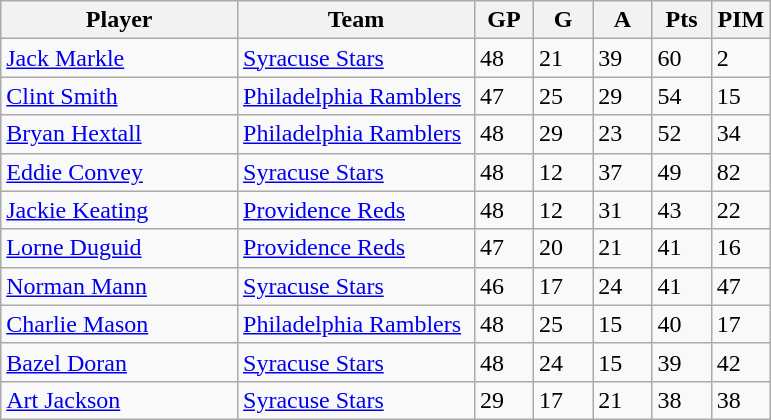<table class="wikitable">
<tr>
<th width="30%">Player</th>
<th width="30%">Team</th>
<th width="7.5%">GP</th>
<th width="7.5%">G</th>
<th width="7.5%">A</th>
<th width="7.5%">Pts</th>
<th width="7.5%">PIM</th>
</tr>
<tr>
<td><a href='#'>Jack Markle</a></td>
<td><a href='#'>Syracuse Stars</a></td>
<td>48</td>
<td>21</td>
<td>39</td>
<td>60</td>
<td>2</td>
</tr>
<tr>
<td><a href='#'>Clint Smith</a></td>
<td><a href='#'>Philadelphia Ramblers</a></td>
<td>47</td>
<td>25</td>
<td>29</td>
<td>54</td>
<td>15</td>
</tr>
<tr>
<td><a href='#'>Bryan Hextall</a></td>
<td><a href='#'>Philadelphia Ramblers</a></td>
<td>48</td>
<td>29</td>
<td>23</td>
<td>52</td>
<td>34</td>
</tr>
<tr>
<td><a href='#'>Eddie Convey</a></td>
<td><a href='#'>Syracuse Stars</a></td>
<td>48</td>
<td>12</td>
<td>37</td>
<td>49</td>
<td>82</td>
</tr>
<tr>
<td><a href='#'>Jackie Keating</a></td>
<td><a href='#'>Providence Reds</a></td>
<td>48</td>
<td>12</td>
<td>31</td>
<td>43</td>
<td>22</td>
</tr>
<tr>
<td><a href='#'>Lorne Duguid</a></td>
<td><a href='#'>Providence Reds</a></td>
<td>47</td>
<td>20</td>
<td>21</td>
<td>41</td>
<td>16</td>
</tr>
<tr>
<td><a href='#'>Norman Mann</a></td>
<td><a href='#'>Syracuse Stars</a></td>
<td>46</td>
<td>17</td>
<td>24</td>
<td>41</td>
<td>47</td>
</tr>
<tr>
<td><a href='#'>Charlie Mason</a></td>
<td><a href='#'>Philadelphia Ramblers</a></td>
<td>48</td>
<td>25</td>
<td>15</td>
<td>40</td>
<td>17</td>
</tr>
<tr>
<td><a href='#'>Bazel Doran</a></td>
<td><a href='#'>Syracuse Stars</a></td>
<td>48</td>
<td>24</td>
<td>15</td>
<td>39</td>
<td>42</td>
</tr>
<tr>
<td><a href='#'>Art Jackson</a></td>
<td><a href='#'>Syracuse Stars</a></td>
<td>29</td>
<td>17</td>
<td>21</td>
<td>38</td>
<td>38</td>
</tr>
</table>
